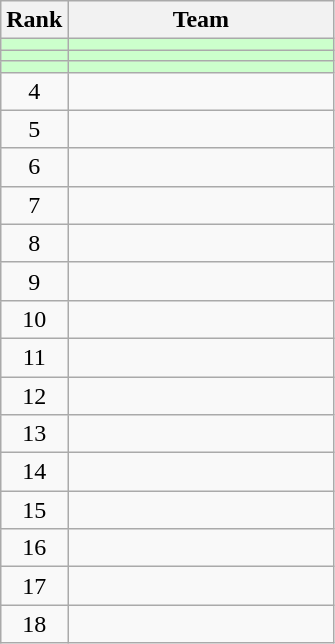<table class="wikitable" style="text-align: center">
<tr>
<th>Rank</th>
<th width=170>Team</th>
</tr>
<tr bgcolor=#ccffcc>
<td></td>
<td align=left></td>
</tr>
<tr bgcolor=#ccffcc>
<td></td>
<td align=left></td>
</tr>
<tr bgcolor=#ccffcc>
<td></td>
<td align=left></td>
</tr>
<tr>
<td>4</td>
<td align=left></td>
</tr>
<tr>
<td>5</td>
<td align=left></td>
</tr>
<tr>
<td>6</td>
<td align=left></td>
</tr>
<tr>
<td>7</td>
<td align=left></td>
</tr>
<tr>
<td>8</td>
<td align=left></td>
</tr>
<tr>
<td>9</td>
<td align=left></td>
</tr>
<tr>
<td>10</td>
<td align=left></td>
</tr>
<tr>
<td>11</td>
<td align=left></td>
</tr>
<tr>
<td>12</td>
<td align=left></td>
</tr>
<tr>
<td>13</td>
<td align=left></td>
</tr>
<tr>
<td>14</td>
<td align=left></td>
</tr>
<tr>
<td>15</td>
<td align=left></td>
</tr>
<tr>
<td>16</td>
<td align=left></td>
</tr>
<tr>
<td>17</td>
<td align=left></td>
</tr>
<tr>
<td>18</td>
<td align=left></td>
</tr>
</table>
